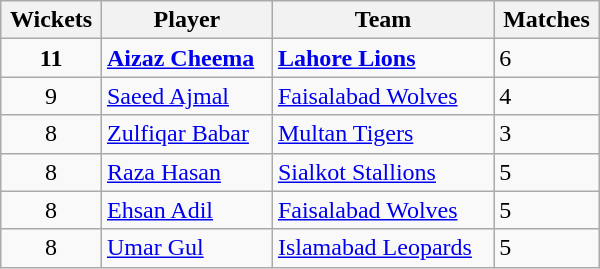<table class="wikitable sortable" style="width:400px;">
<tr>
<th>Wickets</th>
<th>Player</th>
<th>Team</th>
<th>Matches</th>
</tr>
<tr>
<td style="text-align:center"><strong>11</strong></td>
<td><strong><a href='#'>Aizaz Cheema</a></strong></td>
<td><strong><a href='#'>Lahore Lions</a></strong></td>
<td>6</td>
</tr>
<tr>
<td style="text-align:center">9</td>
<td><a href='#'>Saeed Ajmal</a></td>
<td><a href='#'>Faisalabad Wolves</a></td>
<td>4</td>
</tr>
<tr>
<td style="text-align:center">8</td>
<td><a href='#'>Zulfiqar Babar</a></td>
<td><a href='#'>Multan Tigers</a></td>
<td>3</td>
</tr>
<tr>
<td style="text-align:center">8</td>
<td><a href='#'>Raza Hasan</a></td>
<td><a href='#'>Sialkot Stallions</a></td>
<td>5</td>
</tr>
<tr>
<td style="text-align:center">8</td>
<td><a href='#'>Ehsan Adil</a></td>
<td><a href='#'>Faisalabad Wolves</a></td>
<td>5</td>
</tr>
<tr>
<td style="text-align:center">8</td>
<td><a href='#'>Umar Gul</a></td>
<td><a href='#'>Islamabad Leopards</a></td>
<td>5</td>
</tr>
</table>
